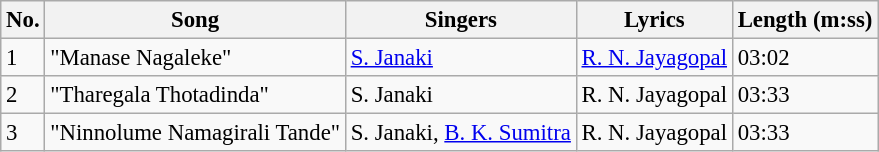<table class="wikitable" style="font-size:95%;">
<tr>
<th>No.</th>
<th>Song</th>
<th>Singers</th>
<th>Lyrics</th>
<th>Length (m:ss)</th>
</tr>
<tr>
<td>1</td>
<td>"Manase Nagaleke"</td>
<td><a href='#'>S. Janaki</a></td>
<td><a href='#'>R. N. Jayagopal</a></td>
<td>03:02</td>
</tr>
<tr>
<td>2</td>
<td>"Tharegala Thotadinda"</td>
<td>S. Janaki</td>
<td>R. N. Jayagopal</td>
<td>03:33</td>
</tr>
<tr>
<td>3</td>
<td>"Ninnolume Namagirali Tande"</td>
<td>S. Janaki, <a href='#'>B. K. Sumitra</a></td>
<td>R. N. Jayagopal</td>
<td>03:33</td>
</tr>
</table>
